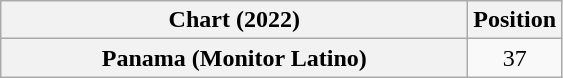<table class="wikitable plainrowheaders" style="text-align:center">
<tr>
<th scope="col" style="width:19em;">Chart (2022)</th>
<th scope="col">Position</th>
</tr>
<tr>
<th scope="row">Panama (Monitor Latino)</th>
<td>37</td>
</tr>
</table>
